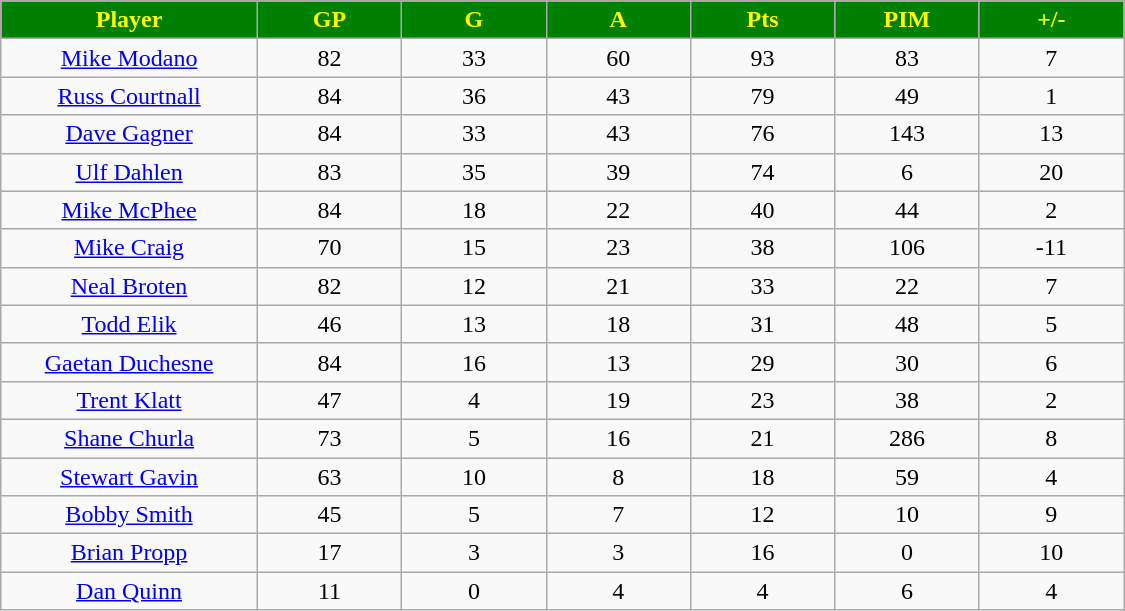<table class="wikitable sortable">
<tr>
<th style="background:green;color:yellow;" width="16%">Player</th>
<th style="background:green;color:yellow;" width="9%">GP</th>
<th style="background:green;color:yellow;" width="9%">G</th>
<th style="background:green;color:yellow;" width="9%">A</th>
<th style="background:green;color:yellow;" width="9%">Pts</th>
<th style="background:green;color:yellow;" width="9%">PIM</th>
<th style="background:green;color:yellow;" width="9%">+/-</th>
</tr>
<tr align="center">
<td><a href='#'>Mike Modano</a></td>
<td>82</td>
<td>33</td>
<td>60</td>
<td>93</td>
<td>83</td>
<td>7</td>
</tr>
<tr align="center">
<td><a href='#'>Russ Courtnall</a></td>
<td>84</td>
<td>36</td>
<td>43</td>
<td>79</td>
<td>49</td>
<td>1</td>
</tr>
<tr align="center">
<td><a href='#'>Dave Gagner</a></td>
<td>84</td>
<td>33</td>
<td>43</td>
<td>76</td>
<td>143</td>
<td>13</td>
</tr>
<tr align="center">
<td><a href='#'>Ulf Dahlen</a></td>
<td>83</td>
<td>35</td>
<td>39</td>
<td>74</td>
<td>6</td>
<td>20</td>
</tr>
<tr align="center">
<td><a href='#'>Mike McPhee</a></td>
<td>84</td>
<td>18</td>
<td>22</td>
<td>40</td>
<td>44</td>
<td>2</td>
</tr>
<tr align="center">
<td><a href='#'>Mike Craig</a></td>
<td>70</td>
<td>15</td>
<td>23</td>
<td>38</td>
<td>106</td>
<td>-11</td>
</tr>
<tr align="center">
<td><a href='#'>Neal Broten</a></td>
<td>82</td>
<td>12</td>
<td>21</td>
<td>33</td>
<td>22</td>
<td>7</td>
</tr>
<tr align="center">
<td><a href='#'>Todd Elik</a></td>
<td>46</td>
<td>13</td>
<td>18</td>
<td>31</td>
<td>48</td>
<td>5</td>
</tr>
<tr align="center">
<td><a href='#'>Gaetan Duchesne</a></td>
<td>84</td>
<td>16</td>
<td>13</td>
<td>29</td>
<td>30</td>
<td>6</td>
</tr>
<tr align="center">
<td><a href='#'>Trent Klatt</a></td>
<td>47</td>
<td>4</td>
<td>19</td>
<td>23</td>
<td>38</td>
<td>2</td>
</tr>
<tr align="center">
<td><a href='#'>Shane Churla</a></td>
<td>73</td>
<td>5</td>
<td>16</td>
<td>21</td>
<td>286</td>
<td>8</td>
</tr>
<tr align="center">
<td><a href='#'>Stewart Gavin</a></td>
<td>63</td>
<td>10</td>
<td>8</td>
<td>18</td>
<td>59</td>
<td>4</td>
</tr>
<tr align="center">
<td><a href='#'>Bobby Smith</a></td>
<td>45</td>
<td>5</td>
<td>7</td>
<td>12</td>
<td>10</td>
<td>9</td>
</tr>
<tr align="center">
<td><a href='#'>Brian Propp</a></td>
<td>17</td>
<td>3</td>
<td>3</td>
<td>16</td>
<td>0</td>
<td>10</td>
</tr>
<tr align="center">
<td><a href='#'>Dan Quinn</a></td>
<td>11</td>
<td>0</td>
<td>4</td>
<td>4</td>
<td>6</td>
<td>4</td>
</tr>
</table>
